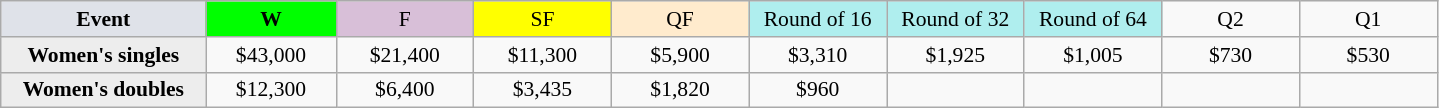<table class=wikitable style=font-size:90%;text-align:center>
<tr>
<td width=130 bgcolor=dfe2e9><strong>Event</strong></td>
<td width=80 bgcolor=lime><strong>W</strong></td>
<td width=85 bgcolor=thistle>F</td>
<td width=85 bgcolor=ffff00>SF</td>
<td width=85 bgcolor=ffebcd>QF</td>
<td width=85 bgcolor=afeeee>Round of 16</td>
<td width=85 bgcolor=afeeee>Round of 32</td>
<td width=85 bgcolor=afeeee>Round of 64</td>
<td width=85>Q2</td>
<td width=85>Q1</td>
</tr>
<tr>
<th style=background:#ededed>Women's singles</th>
<td>$43,000</td>
<td>$21,400</td>
<td>$11,300</td>
<td>$5,900</td>
<td>$3,310</td>
<td>$1,925</td>
<td>$1,005</td>
<td>$730</td>
<td>$530</td>
</tr>
<tr>
<th style=background:#ededed>Women's doubles</th>
<td>$12,300</td>
<td>$6,400</td>
<td>$3,435</td>
<td>$1,820</td>
<td>$960</td>
<td></td>
<td></td>
<td></td>
<td></td>
</tr>
</table>
